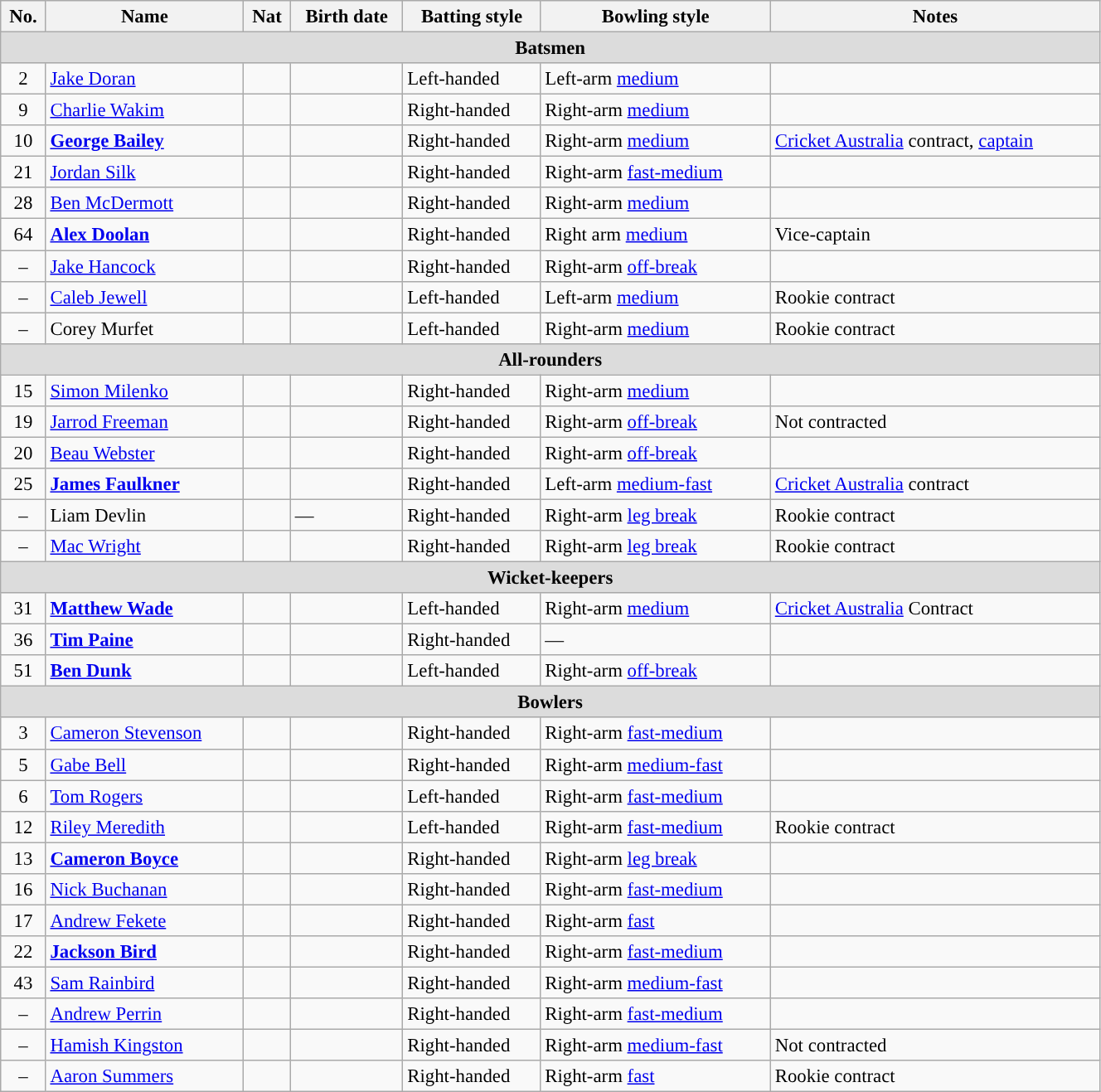<table class="wikitable" style="font-size:95%; width:70%">
<tr>
<th style="background: #">No.</th>
<th style="background: #">Name</th>
<th style="background: #">Nat</th>
<th style="background: #">Birth date</th>
<th style="background: #">Batting style</th>
<th style="background: #">Bowling style</th>
<th style="background: #">Notes</th>
</tr>
<tr>
<th colspan="7" style="background: #DCDCDC" align=right>Batsmen</th>
</tr>
<tr>
<td style="text-align:center">2</td>
<td><a href='#'>Jake Doran</a></td>
<td style="text-align:center"></td>
<td></td>
<td>Left-handed</td>
<td>Left-arm <a href='#'>medium</a></td>
<td></td>
</tr>
<tr>
<td style="text-align:center">9</td>
<td><a href='#'>Charlie Wakim</a></td>
<td style="text-align:center"></td>
<td></td>
<td>Right-handed</td>
<td>Right-arm <a href='#'>medium</a></td>
<td></td>
</tr>
<tr>
<td style="text-align:center">10</td>
<td><strong><a href='#'>George Bailey</a></strong></td>
<td style="text-align:center"></td>
<td></td>
<td>Right-handed</td>
<td>Right-arm <a href='#'>medium</a></td>
<td><a href='#'>Cricket Australia</a> contract, <a href='#'>captain</a></td>
</tr>
<tr>
<td style="text-align:center">21</td>
<td><a href='#'>Jordan Silk</a></td>
<td style="text-align:center"></td>
<td></td>
<td>Right-handed</td>
<td>Right-arm <a href='#'>fast-medium</a></td>
<td></td>
</tr>
<tr>
<td style="text-align:center">28</td>
<td><a href='#'>Ben McDermott</a></td>
<td style="text-align:center"></td>
<td></td>
<td>Right-handed</td>
<td>Right-arm <a href='#'>medium</a></td>
<td></td>
</tr>
<tr>
<td style="text-align:center">64</td>
<td><strong><a href='#'>Alex Doolan</a></strong></td>
<td style="text-align:center"></td>
<td></td>
<td>Right-handed</td>
<td>Right arm <a href='#'>medium</a></td>
<td>Vice-captain</td>
</tr>
<tr>
<td style="text-align:center">–</td>
<td><a href='#'>Jake Hancock</a></td>
<td style="text-align:center"></td>
<td></td>
<td>Right-handed</td>
<td>Right-arm <a href='#'>off-break</a></td>
<td></td>
</tr>
<tr>
<td style="text-align:center">–</td>
<td><a href='#'>Caleb Jewell</a></td>
<td style="text-align:center"></td>
<td></td>
<td>Left-handed</td>
<td>Left-arm <a href='#'>medium</a></td>
<td>Rookie contract</td>
</tr>
<tr>
<td style="text-align:center">–</td>
<td>Corey Murfet</td>
<td style="text-align:center"></td>
<td></td>
<td>Left-handed</td>
<td>Right-arm <a href='#'>medium</a></td>
<td>Rookie contract</td>
</tr>
<tr>
<th colspan="7" style="background: #DCDCDC" align=right>All-rounders</th>
</tr>
<tr>
<td style="text-align:center">15</td>
<td><a href='#'>Simon Milenko</a></td>
<td style="text-align:center"></td>
<td></td>
<td>Right-handed</td>
<td>Right-arm <a href='#'>medium</a></td>
<td></td>
</tr>
<tr>
<td style="text-align:center">19</td>
<td><a href='#'>Jarrod Freeman</a></td>
<td style="text-align:center"></td>
<td></td>
<td>Right-handed</td>
<td>Right-arm <a href='#'>off-break</a></td>
<td>Not contracted</td>
</tr>
<tr>
<td style="text-align:center">20</td>
<td><a href='#'>Beau Webster</a></td>
<td style="text-align:center"></td>
<td></td>
<td>Right-handed</td>
<td>Right-arm <a href='#'>off-break</a></td>
<td></td>
</tr>
<tr>
<td style="text-align:center">25</td>
<td><strong><a href='#'>James Faulkner</a></strong></td>
<td style="text-align:center"></td>
<td></td>
<td>Right-handed</td>
<td>Left-arm <a href='#'>medium-fast</a></td>
<td><a href='#'>Cricket Australia</a> contract</td>
</tr>
<tr>
<td style="text-align:center">–</td>
<td>Liam Devlin</td>
<td style="text-align:center"></td>
<td>—</td>
<td>Right-handed</td>
<td>Right-arm <a href='#'>leg break</a></td>
<td>Rookie contract</td>
</tr>
<tr>
<td style="text-align:center">–</td>
<td><a href='#'>Mac Wright</a></td>
<td style="text-align:center"></td>
<td></td>
<td>Right-handed</td>
<td>Right-arm <a href='#'>leg break</a></td>
<td>Rookie contract</td>
</tr>
<tr>
<th colspan="7" style="background: #DCDCDC" align=right>Wicket-keepers</th>
</tr>
<tr>
<td style="text-align:center">31</td>
<td><strong><a href='#'>Matthew Wade</a></strong></td>
<td style="text-align:center"></td>
<td></td>
<td>Left-handed</td>
<td>Right-arm <a href='#'>medium</a></td>
<td><a href='#'>Cricket Australia</a> Contract</td>
</tr>
<tr>
<td style="text-align:center">36</td>
<td><strong><a href='#'>Tim Paine</a></strong></td>
<td style="text-align:center"></td>
<td></td>
<td>Right-handed</td>
<td>—</td>
<td></td>
</tr>
<tr>
<td style="text-align:center">51</td>
<td><strong><a href='#'>Ben Dunk</a></strong></td>
<td style="text-align:center"></td>
<td></td>
<td>Left-handed</td>
<td>Right-arm <a href='#'>off-break</a></td>
<td></td>
</tr>
<tr>
<th colspan="7" style="background: #DCDCDC" align=right>Bowlers</th>
</tr>
<tr>
<td style="text-align:center">3</td>
<td><a href='#'>Cameron Stevenson</a></td>
<td style="text-align:center"></td>
<td></td>
<td>Right-handed</td>
<td>Right-arm <a href='#'>fast-medium</a></td>
<td></td>
</tr>
<tr>
<td style="text-align:center">5</td>
<td><a href='#'>Gabe Bell</a></td>
<td style="text-align:center"></td>
<td></td>
<td>Right-handed</td>
<td>Right-arm <a href='#'>medium-fast</a></td>
<td></td>
</tr>
<tr>
<td style="text-align:center">6</td>
<td><a href='#'>Tom Rogers</a></td>
<td style="text-align:center"></td>
<td></td>
<td>Left-handed</td>
<td>Right-arm <a href='#'>fast-medium</a></td>
<td></td>
</tr>
<tr>
<td style="text-align:center">12</td>
<td><a href='#'>Riley Meredith</a></td>
<td style="text-align:center"></td>
<td></td>
<td>Left-handed</td>
<td>Right-arm <a href='#'>fast-medium</a></td>
<td>Rookie contract</td>
</tr>
<tr>
<td style="text-align:center">13</td>
<td><strong><a href='#'>Cameron Boyce</a></strong></td>
<td style="text-align:center"></td>
<td></td>
<td>Right-handed</td>
<td>Right-arm <a href='#'>leg break</a></td>
<td></td>
</tr>
<tr>
<td style="text-align:center">16</td>
<td><a href='#'>Nick Buchanan</a></td>
<td style="text-align:center"></td>
<td></td>
<td>Right-handed</td>
<td>Right-arm <a href='#'>fast-medium</a></td>
<td></td>
</tr>
<tr>
<td style="text-align:center">17</td>
<td><a href='#'>Andrew Fekete</a></td>
<td style="text-align:center"></td>
<td></td>
<td>Right-handed</td>
<td>Right-arm <a href='#'>fast</a></td>
<td></td>
</tr>
<tr>
<td style="text-align:center">22</td>
<td><strong><a href='#'>Jackson Bird</a></strong></td>
<td style="text-align:center"></td>
<td></td>
<td>Right-handed</td>
<td>Right-arm <a href='#'>fast-medium</a></td>
<td></td>
</tr>
<tr>
<td style="text-align:center">43</td>
<td><a href='#'>Sam Rainbird</a></td>
<td style="text-align:center"></td>
<td></td>
<td>Right-handed</td>
<td>Right-arm <a href='#'>medium-fast</a></td>
<td></td>
</tr>
<tr>
<td style="text-align:center">–</td>
<td><a href='#'>Andrew Perrin</a></td>
<td style="text-align:center"></td>
<td></td>
<td>Right-handed</td>
<td>Right-arm <a href='#'>fast-medium</a></td>
<td></td>
</tr>
<tr>
<td style="text-align:center">–</td>
<td><a href='#'>Hamish Kingston</a></td>
<td style="text-align:center"></td>
<td></td>
<td>Right-handed</td>
<td>Right-arm <a href='#'>medium-fast</a></td>
<td>Not contracted</td>
</tr>
<tr>
<td style="text-align:center">–</td>
<td><a href='#'>Aaron Summers</a></td>
<td style="text-align:center"></td>
<td></td>
<td>Right-handed</td>
<td>Right-arm <a href='#'>fast</a></td>
<td>Rookie contract</td>
</tr>
</table>
